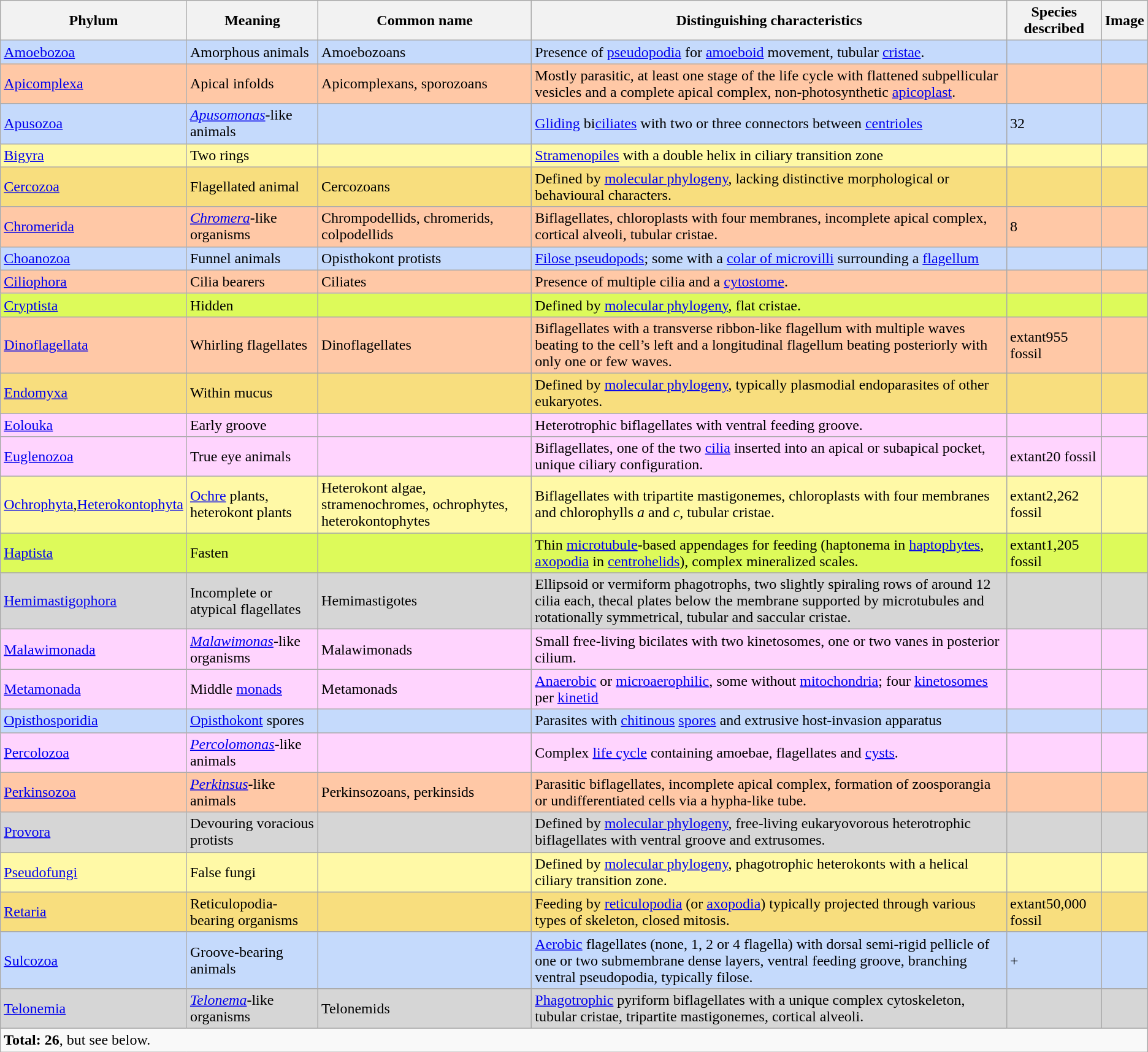<table class="wikitable sortable">
<tr>
<th>Phylum</th>
<th>Meaning</th>
<th>Common name</th>
<th>Distinguishing characteristics</th>
<th>Species described</th>
<th>Image</th>
</tr>
<tr style="background: #c5dafc">
<td><a href='#'>Amoebozoa</a></td>
<td>Amorphous animals</td>
<td>Amoebozoans</td>
<td>Presence of <a href='#'>pseudopodia</a> for <a href='#'>amoeboid</a> movement, tubular <a href='#'>cristae</a>.</td>
<td></td>
<td></td>
</tr>
<tr style="background: #ffc8a6">
<td><a href='#'>Apicomplexa</a></td>
<td>Apical infolds</td>
<td>Apicomplexans, sporozoans</td>
<td>Mostly parasitic, at least one stage of the life cycle with flattened subpellicular vesicles and a complete apical complex, non-photosynthetic <a href='#'>apicoplast</a>.</td>
<td></td>
<td></td>
</tr>
<tr style="background: #c5dafc">
<td><a href='#'>Apusozoa</a></td>
<td><em><a href='#'>Apusomonas</a></em>-like animals</td>
<td></td>
<td><a href='#'>Gliding</a> bi<a href='#'>ciliates</a> with two or three connectors between <a href='#'>centrioles</a></td>
<td>32</td>
<td></td>
</tr>
<tr style="background: #fff9a6">
<td><a href='#'>Bigyra</a></td>
<td>Two rings</td>
<td></td>
<td><a href='#'>Stramenopiles</a> with a double helix in ciliary transition zone</td>
<td></td>
<td></td>
</tr>
<tr style="background: #f8de7e">
<td><a href='#'>Cercozoa</a></td>
<td>Flagellated animal</td>
<td>Cercozoans</td>
<td>Defined by <a href='#'>molecular phylogeny</a>, lacking distinctive morphological or behavioural characters.</td>
<td></td>
<td></td>
</tr>
<tr style="background: #ffc8a6">
<td><a href='#'>Chromerida</a></td>
<td><em><a href='#'>Chromera</a></em>-like organisms</td>
<td>Chrompodellids, chromerids, colpodellids</td>
<td>Biflagellates, chloroplasts with four membranes, incomplete apical complex, cortical alveoli, tubular cristae.</td>
<td>8</td>
<td></td>
</tr>
<tr style="background: #c5dafc">
<td><a href='#'>Choanozoa</a></td>
<td>Funnel animals</td>
<td>Opisthokont protists</td>
<td><a href='#'>Filose pseudopods</a>; some with a <a href='#'>colar of microvilli</a> surrounding a <a href='#'>flagellum</a></td>
<td></td>
<td></td>
</tr>
<tr style="background: #ffc8a6">
<td><a href='#'>Ciliophora</a></td>
<td>Cilia bearers</td>
<td>Ciliates</td>
<td>Presence of multiple cilia and a <a href='#'>cytostome</a>.</td>
<td></td>
<td></td>
</tr>
<tr style="background: #ddfa5a">
<td><a href='#'>Cryptista</a></td>
<td>Hidden</td>
<td></td>
<td>Defined by <a href='#'>molecular phylogeny</a>, flat cristae.</td>
<td></td>
<td></td>
</tr>
<tr style="background: #ffc8a6">
<td><a href='#'>Dinoflagellata</a></td>
<td>Whirling flagellates</td>
<td>Dinoflagellates</td>
<td>Biflagellates with a transverse ribbon-like flagellum with multiple waves beating to the cell’s left and a longitudinal flagellum beating posteriorly with only one or few waves.</td>
<td> extant955 fossil</td>
<td></td>
</tr>
<tr style="background: #f8de7e">
<td><a href='#'>Endomyxa</a></td>
<td>Within mucus</td>
<td></td>
<td>Defined by <a href='#'>molecular phylogeny</a>, typically plasmodial endoparasites of other eukaryotes.</td>
<td></td>
<td></td>
</tr>
<tr style="background: #ffd4fe">
<td><a href='#'>Eolouka</a></td>
<td>Early groove</td>
<td></td>
<td>Heterotrophic biflagellates with ventral feeding groove.</td>
<td></td>
<td></td>
</tr>
<tr style="background: #ffd4fe">
<td><a href='#'>Euglenozoa</a></td>
<td>True eye animals</td>
<td></td>
<td>Biflagellates, one of the two <a href='#'>cilia</a> inserted into an apical or subapical pocket, unique ciliary configuration.</td>
<td> extant20 fossil</td>
<td></td>
</tr>
<tr style="background: #fff9a6">
<td><a href='#'>Ochrophyta</a>,<a href='#'>Heterokontophyta</a></td>
<td><a href='#'>Ochre</a> plants, heterokont plants</td>
<td>Heterokont algae, stramenochromes, ochrophytes, heterokontophytes</td>
<td>Biflagellates with tripartite mastigonemes, chloroplasts with four membranes and chlorophylls <em>a</em> and <em>c</em>, tubular cristae.</td>
<td> extant2,262 fossil</td>
<td></td>
</tr>
<tr style="background: #ddfa5a">
<td><a href='#'>Haptista</a></td>
<td>Fasten</td>
<td></td>
<td>Thin <a href='#'>microtubule</a>-based appendages for feeding (haptonema in <a href='#'>haptophytes</a>,  <a href='#'>axopodia</a> in <a href='#'>centrohelids</a>), complex mineralized scales.</td>
<td> extant1,205 fossil</td>
<td></td>
</tr>
<tr style="background: #d6d6d6">
<td><a href='#'>Hemimastigophora</a></td>
<td>Incomplete or atypical flagellates</td>
<td>Hemimastigotes</td>
<td>Ellipsoid or vermiform phagotrophs, two slightly spiraling rows of around 12 cilia each, thecal plates below the membrane supported by microtubules and rotationally symmetrical, tubular and saccular cristae.</td>
<td></td>
<td></td>
</tr>
<tr style="background: #ffd4fe">
<td><a href='#'>Malawimonada</a></td>
<td><em><a href='#'>Malawimonas</a></em>-like organisms</td>
<td>Malawimonads</td>
<td>Small free-living bicilates with two kinetosomes, one or two vanes in posterior cilium.</td>
<td></td>
<td></td>
</tr>
<tr style="background: #ffd4fe">
<td><a href='#'>Metamonada</a></td>
<td>Middle <a href='#'>monads</a></td>
<td>Metamonads</td>
<td><a href='#'>Anaerobic</a> or <a href='#'>microaerophilic</a>, some without <a href='#'>mitochondria</a>; four <a href='#'>kinetosomes</a> per <a href='#'>kinetid</a></td>
<td></td>
<td></td>
</tr>
<tr style="background: #c5dafc">
<td><a href='#'>Opisthosporidia</a><br></td>
<td><a href='#'>Opisthokont</a> spores</td>
<td></td>
<td>Parasites with <a href='#'>chitinous</a> <a href='#'>spores</a> and extrusive host-invasion apparatus</td>
<td></td>
<td></td>
</tr>
<tr style="background: #ffd4fe">
<td><a href='#'>Percolozoa</a></td>
<td><em><a href='#'>Percolomonas</a></em>-like animals</td>
<td></td>
<td>Complex <a href='#'>life cycle</a> containing amoebae, flagellates and <a href='#'>cysts</a>.</td>
<td></td>
<td></td>
</tr>
<tr style="background: #ffc8a6">
<td><a href='#'>Perkinsozoa</a></td>
<td><em><a href='#'>Perkinsus</a></em>-like animals</td>
<td>Perkinsozoans, perkinsids</td>
<td>Parasitic biflagellates, incomplete apical complex, formation of zoosporangia or undifferentiated cells via a hypha-like tube.</td>
<td></td>
<td></td>
</tr>
<tr style="background: #d6d6d6">
<td><a href='#'>Provora</a></td>
<td>Devouring voracious protists</td>
<td></td>
<td>Defined by <a href='#'>molecular phylogeny</a>, free-living eukaryovorous heterotrophic biflagellates with ventral groove and extrusomes.</td>
<td></td>
<td></td>
</tr>
<tr style="background: #fff9a6">
<td><a href='#'>Pseudofungi</a></td>
<td>False fungi</td>
<td></td>
<td>Defined by <a href='#'>molecular phylogeny</a>, phagotrophic heterokonts with a helical ciliary transition zone.</td>
<td></td>
<td></td>
</tr>
<tr style="background: #f8de7e">
<td><a href='#'>Retaria</a></td>
<td>Reticulopodia-bearing organisms</td>
<td></td>
<td>Feeding by <a href='#'>reticulopodia</a> (or <a href='#'>axopodia</a>) typically projected through various types of skeleton, closed mitosis.</td>
<td> extant50,000 fossil</td>
<td></td>
</tr>
<tr style="background: #c5dafc">
<td><a href='#'>Sulcozoa</a></td>
<td>Groove-bearing animals</td>
<td></td>
<td><a href='#'>Aerobic</a> flagellates (none, 1, 2 or 4 flagella) with dorsal semi-rigid pellicle of one or two submembrane dense layers, ventral feeding groove, branching ventral pseudopodia, typically filose.</td>
<td>+</td>
<td></td>
</tr>
<tr style="background: #d6d6d6">
<td><a href='#'>Telonemia</a></td>
<td><em><a href='#'>Telonema</a></em>-like organisms</td>
<td>Telonemids</td>
<td><a href='#'>Phagotrophic</a> pyriform biflagellates with a unique complex cytoskeleton, tubular cristae, tripartite mastigonemes, cortical alveoli.</td>
<td></td>
<td></td>
</tr>
<tr class="sortbottom">
<td colspan="6"><strong>Total: 26</strong>, but see below.</td>
</tr>
</table>
